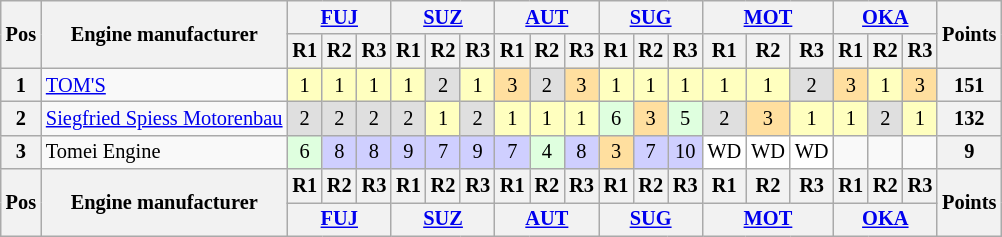<table class="wikitable" style="font-size:85%; text-align:center">
<tr>
<th rowspan="2" valign="middle">Pos</th>
<th rowspan="2" valign="middle">Engine manufacturer</th>
<th colspan="3"><a href='#'>FUJ</a></th>
<th colspan="3"><a href='#'>SUZ</a></th>
<th colspan="3"><a href='#'>AUT</a></th>
<th colspan="3"><a href='#'>SUG</a></th>
<th colspan="3"><a href='#'>MOT</a></th>
<th colspan="3"><a href='#'>OKA</a></th>
<th rowspan="2" valign="middle">Points</th>
</tr>
<tr>
<th>R1</th>
<th>R2</th>
<th>R3</th>
<th>R1</th>
<th>R2</th>
<th>R3</th>
<th>R1</th>
<th>R2</th>
<th>R3</th>
<th>R1</th>
<th>R2</th>
<th>R3</th>
<th>R1</th>
<th>R2</th>
<th>R3</th>
<th>R1</th>
<th>R2</th>
<th>R3</th>
</tr>
<tr>
<th>1</th>
<td align="left"><a href='#'>TOM'S</a></td>
<td bgcolor="#FFFFBF">1</td>
<td bgcolor="#FFFFBF">1</td>
<td bgcolor="#FFFFBF">1</td>
<td bgcolor="#FFFFBF">1</td>
<td bgcolor="#DFDFDF">2</td>
<td bgcolor="#FFFFBF">1</td>
<td bgcolor="#FFDF9F">3</td>
<td bgcolor="#DFDFDF">2</td>
<td bgcolor="#FFDF9F">3</td>
<td bgcolor="#FFFFBF">1</td>
<td bgcolor="#FFFFBF">1</td>
<td bgcolor="#FFFFBF">1</td>
<td bgcolor="#FFFFBF">1</td>
<td bgcolor="#FFFFBF">1</td>
<td bgcolor="#DFDFDF">2</td>
<td bgcolor="#FFDF9F">3</td>
<td bgcolor="#FFFFBF">1</td>
<td bgcolor="#FFDF9F">3</td>
<th>151</th>
</tr>
<tr>
<th>2</th>
<td align="left"><a href='#'>Siegfried Spiess Motorenbau</a></td>
<td bgcolor="#DFDFDF">2</td>
<td bgcolor="#DFDFDF">2</td>
<td bgcolor="#DFDFDF">2</td>
<td bgcolor="#DFDFDF">2</td>
<td bgcolor="#FFFFBF">1</td>
<td bgcolor="#DFDFDF">2</td>
<td bgcolor="#FFFFBF">1</td>
<td bgcolor="#FFFFBF">1</td>
<td bgcolor="#FFFFBF">1</td>
<td bgcolor="#DFFFDF">6</td>
<td bgcolor="#FFDF9F">3</td>
<td bgcolor="#DFFFDF">5</td>
<td bgcolor="#DFDFDF">2</td>
<td bgcolor="#FFDF9F">3</td>
<td bgcolor="#FFFFBF">1</td>
<td bgcolor="#FFFFBF">1</td>
<td bgcolor="#DFDFDF">2</td>
<td bgcolor="#FFFFBF">1</td>
<th>132</th>
</tr>
<tr>
<th>3</th>
<td align="left">Tomei Engine</td>
<td bgcolor="#DFFFDF">6</td>
<td bgcolor="#CFCFFF">8</td>
<td bgcolor="#CFCFFF">8</td>
<td bgcolor="#CFCFFF">9</td>
<td bgcolor="#CFCFFF">7</td>
<td bgcolor="#CFCFFF">9</td>
<td bgcolor="#CFCFFF">7</td>
<td bgcolor="#DFFFDF">4</td>
<td bgcolor="#CFCFFF">8</td>
<td bgcolor="#FFDF9F">3</td>
<td bgcolor="#CFCFFF">7</td>
<td bgcolor="#CFCFFF">10</td>
<td bgcolor="#FFFFFF">WD</td>
<td bgcolor="#FFFFFF">WD</td>
<td bgcolor="#FFFFFF">WD</td>
<td></td>
<td></td>
<td></td>
<th>9</th>
</tr>
<tr>
<th rowspan="2">Pos</th>
<th rowspan="2">Engine manufacturer</th>
<th>R1</th>
<th>R2</th>
<th>R3</th>
<th>R1</th>
<th>R2</th>
<th>R3</th>
<th>R1</th>
<th>R2</th>
<th>R3</th>
<th>R1</th>
<th>R2</th>
<th>R3</th>
<th>R1</th>
<th>R2</th>
<th>R3</th>
<th>R1</th>
<th>R2</th>
<th>R3</th>
<th rowspan="2">Points</th>
</tr>
<tr>
<th colspan="3"><a href='#'>FUJ</a></th>
<th colspan="3"><a href='#'>SUZ</a></th>
<th colspan="3"><a href='#'>AUT</a></th>
<th colspan="3"><a href='#'>SUG</a></th>
<th colspan="3"><a href='#'>MOT</a></th>
<th colspan="3"><a href='#'>OKA</a></th>
</tr>
</table>
